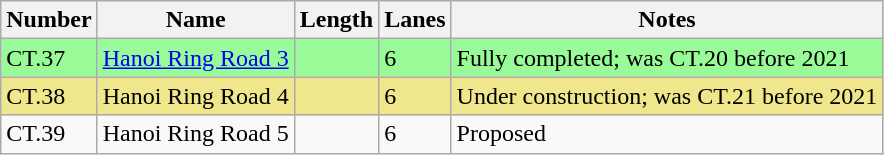<table class="wikitable">
<tr>
<th>Number</th>
<th>Name</th>
<th>Length</th>
<th>Lanes</th>
<th>Notes</th>
</tr>
<tr style="background:PaleGreen;">
<td> CT.37</td>
<td><a href='#'>Hanoi Ring Road 3</a></td>
<td></td>
<td>6</td>
<td>Fully completed; was CT.20 before 2021</td>
</tr>
<tr style="background:Khaki;">
<td> CT.38</td>
<td>Hanoi Ring Road 4</td>
<td></td>
<td>6</td>
<td>Under construction; was CT.21 before 2021</td>
</tr>
<tr>
<td> CT.39</td>
<td>Hanoi Ring Road 5</td>
<td></td>
<td>6</td>
<td>Proposed</td>
</tr>
</table>
